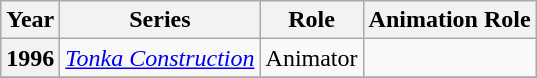<table class="wikitable plainrowheaders sortable">
<tr>
<th scope="col">Year</th>
<th scope="col">Series</th>
<th scope="col">Role</th>
<th scope="col">Animation Role</th>
</tr>
<tr>
<th scope=row>1996</th>
<td><em><a href='#'>Tonka Construction</a></em></td>
<td>Animator</td>
<td></td>
</tr>
<tr>
</tr>
</table>
